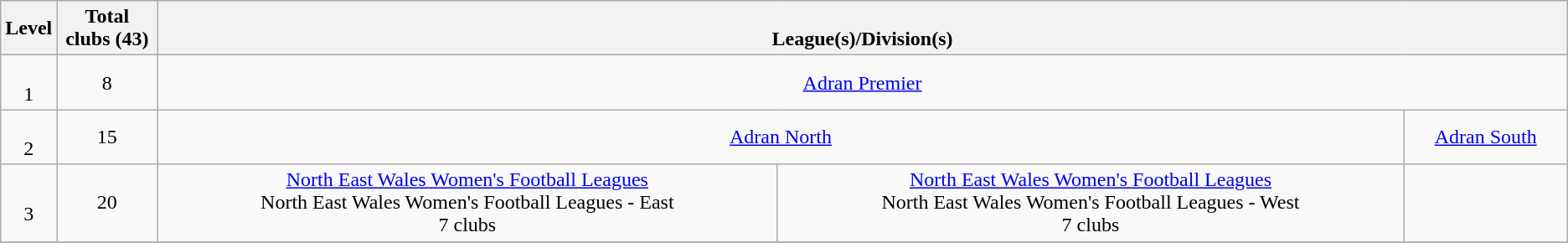<table class="wikitable" style="text-align: center;">
<tr>
<th width=3%>Level</th>
<th>Total clubs (43)</th>
<th colspan="24" width="90%"><br>League(s)/Division(s)</th>
</tr>
<tr>
<td><br>1</td>
<td>8</td>
<td colspan="24"><a href='#'>Adran Premier</a><br></td>
</tr>
<tr>
<td><br>2</td>
<td>15</td>
<td colspan="12"><a href='#'>Adran North</a><br></td>
<td colspan="12"><a href='#'>Adran South</a><br></td>
</tr>
<tr>
<td><br>3</td>
<td>20</td>
<td colspan="6"><a href='#'>North East Wales Women's Football Leagues</a><br>North East Wales Women's Football Leagues - East<br>7 clubs</td>
<td colspan="6"><a href='#'>North East Wales Women's Football Leagues</a><br>North East Wales Women's Football Leagues - West<br>7 clubs</td>
<td colspan="12"><br></td>
</tr>
<tr>
</tr>
</table>
